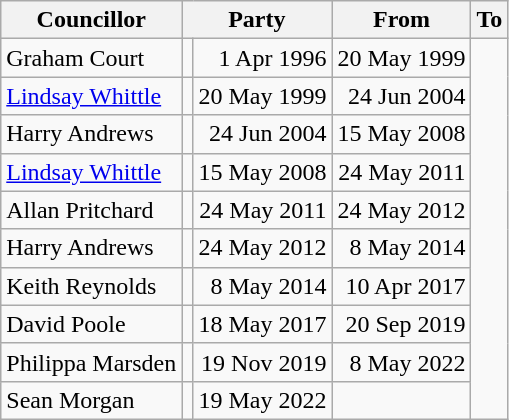<table class=wikitable>
<tr>
<th>Councillor</th>
<th colspan=2>Party</th>
<th>From</th>
<th>To</th>
</tr>
<tr>
<td>Graham Court</td>
<td></td>
<td align=right>1 Apr 1996</td>
<td align=right>20 May 1999</td>
</tr>
<tr>
<td><a href='#'>Lindsay Whittle</a></td>
<td></td>
<td align=right>20 May 1999</td>
<td align=right>24 Jun 2004</td>
</tr>
<tr>
<td>Harry Andrews</td>
<td></td>
<td align=right>24 Jun 2004</td>
<td align=right>15 May 2008</td>
</tr>
<tr>
<td><a href='#'>Lindsay Whittle</a></td>
<td></td>
<td align=right>15 May 2008</td>
<td align=right>24 May 2011</td>
</tr>
<tr>
<td>Allan Pritchard</td>
<td></td>
<td align=right>24 May 2011</td>
<td align=right>24 May 2012</td>
</tr>
<tr>
<td>Harry Andrews</td>
<td></td>
<td align=right>24 May 2012</td>
<td align=right>8 May 2014</td>
</tr>
<tr>
<td>Keith Reynolds</td>
<td></td>
<td align=right>8 May 2014</td>
<td align=right>10 Apr 2017</td>
</tr>
<tr>
<td>David Poole</td>
<td></td>
<td align=right>18 May 2017</td>
<td align=right>20 Sep 2019</td>
</tr>
<tr>
<td>Philippa Marsden</td>
<td></td>
<td align=right>19 Nov 2019</td>
<td align=right>8 May 2022</td>
</tr>
<tr>
<td>Sean Morgan</td>
<td></td>
<td align=right>19 May 2022</td>
<td align=right></td>
</tr>
</table>
